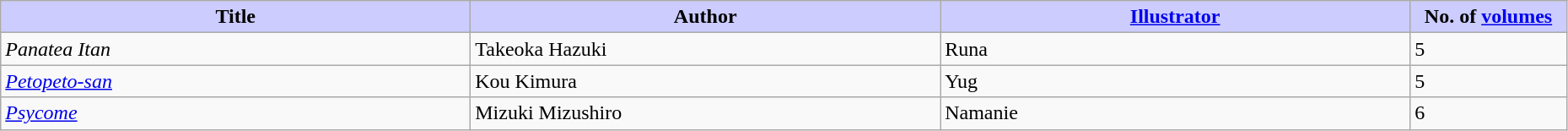<table class="wikitable" style="width: 98%;">
<tr>
<th width=30% style="background:#ccf;">Title</th>
<th width=30% style="background:#ccf;">Author</th>
<th width=30% style="background:#ccf;"><a href='#'>Illustrator</a></th>
<th width=10% style="background:#ccf;">No. of <a href='#'>volumes</a></th>
</tr>
<tr>
<td><em>Panatea Itan</em></td>
<td>Takeoka Hazuki</td>
<td>Runa</td>
<td>5</td>
</tr>
<tr>
<td><em><a href='#'>Petopeto-san</a></em></td>
<td>Kou Kimura</td>
<td>Yug</td>
<td>5</td>
</tr>
<tr>
<td><em><a href='#'>Psycome</a></em></td>
<td>Mizuki Mizushiro</td>
<td>Namanie</td>
<td>6</td>
</tr>
</table>
